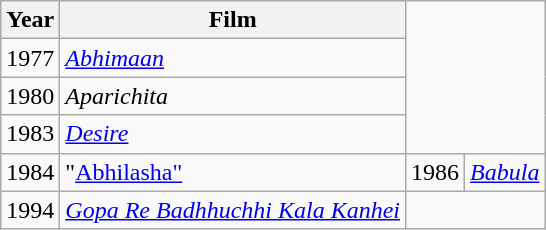<table class="wikitable sortable">
<tr>
<th>Year</th>
<th>Film</th>
</tr>
<tr>
<td>1977</td>
<td><em><a href='#'>Abhimaan</a></em></td>
</tr>
<tr>
<td>1980</td>
<td><em>Aparichita</em></td>
</tr>
<tr>
<td>1983</td>
<td><em><a href='#'>Desire</a></em></td>
</tr>
<tr>
<td>1984</td>
<td>"<a href='#'>Abhilasha"</a></td>
<td>1986</td>
<td><em><a href='#'>Babula</a></em></td>
</tr>
<tr>
<td>1994</td>
<td><em><a href='#'>Gopa Re Badhhuchhi Kala Kanhei</a></em></td>
</tr>
</table>
